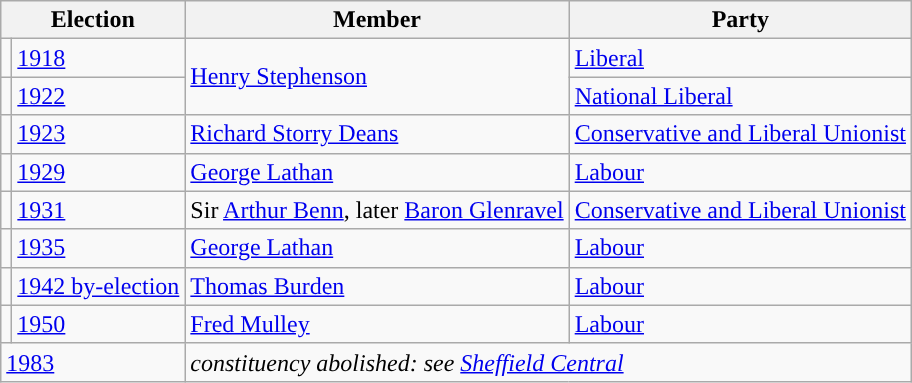<table class="wikitable">
<tr>
<th colspan="2">Election</th>
<th>Member</th>
<th>Party</th>
</tr>
<tr>
<td style="color:inherit;background-color: "></td>
<td><a href='#'>1918</a></td>
<td rowspan="2"><a href='#'>Henry Stephenson</a></td>
<td><a href='#'>Liberal</a></td>
</tr>
<tr>
<td style="color:inherit;background-color: "></td>
<td><a href='#'>1922</a></td>
<td><a href='#'>National Liberal</a></td>
</tr>
<tr>
<td style="color:inherit;background-color: "></td>
<td><a href='#'>1923</a></td>
<td><a href='#'>Richard Storry Deans</a></td>
<td><a href='#'>Conservative and Liberal Unionist</a></td>
</tr>
<tr>
<td style="color:inherit;background-color: "></td>
<td><a href='#'>1929</a></td>
<td><a href='#'>George Lathan</a></td>
<td><a href='#'>Labour</a></td>
</tr>
<tr>
<td style="color:inherit;background-color: "></td>
<td><a href='#'>1931</a></td>
<td>Sir <a href='#'>Arthur Benn</a>, later <a href='#'>Baron Glenravel</a></td>
<td><a href='#'>Conservative and Liberal Unionist</a></td>
</tr>
<tr>
<td style="color:inherit;background-color: "></td>
<td><a href='#'>1935</a></td>
<td><a href='#'>George Lathan</a></td>
<td><a href='#'>Labour</a></td>
</tr>
<tr>
<td style="color:inherit;background-color: "></td>
<td><a href='#'>1942 by-election</a></td>
<td><a href='#'>Thomas Burden</a></td>
<td><a href='#'>Labour</a></td>
</tr>
<tr>
<td style="color:inherit;background-color: "></td>
<td><a href='#'>1950</a></td>
<td><a href='#'>Fred Mulley</a></td>
<td><a href='#'>Labour</a></td>
</tr>
<tr>
<td colspan=2 align="left"><a href='#'>1983</a></td>
<td colspan="2"><em>constituency abolished: see <a href='#'>Sheffield Central</a></em></td>
</tr>
</table>
